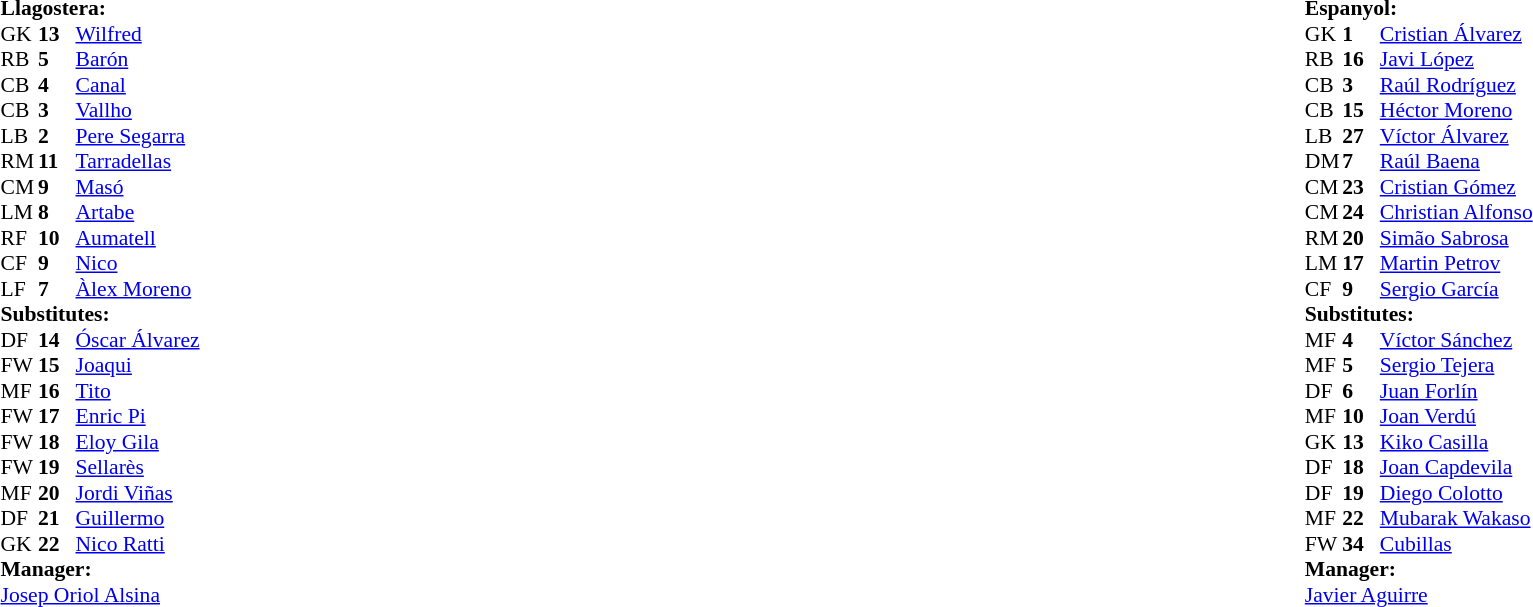<table width="100%">
<tr>
<td valign="top" width="50%"><br><table style="font-size: 90%" cellspacing="0" cellpadding="0">
<tr>
<td colspan="4"><strong>Llagostera:</strong></td>
</tr>
<tr>
<th width=25></th>
<th width=25></th>
</tr>
<tr>
<td>GK</td>
<td><strong>13</strong></td>
<td> <a href='#'>Wilfred</a></td>
<td></td>
<td></td>
</tr>
<tr>
<td>RB</td>
<td><strong>5</strong></td>
<td> <a href='#'>Barón</a></td>
<td></td>
<td></td>
</tr>
<tr>
<td>CB</td>
<td><strong>4</strong></td>
<td> <a href='#'>Canal</a></td>
</tr>
<tr>
<td>CB</td>
<td><strong>3</strong></td>
<td> <a href='#'>Vallho</a></td>
</tr>
<tr>
<td>LB</td>
<td><strong>2</strong></td>
<td> <a href='#'>Pere Segarra</a></td>
</tr>
<tr>
<td>RM</td>
<td><strong>11</strong></td>
<td> <a href='#'>Tarradellas</a></td>
<td></td>
<td></td>
</tr>
<tr>
<td>CM</td>
<td><strong>9</strong></td>
<td> <a href='#'>Masó</a></td>
<td></td>
<td></td>
</tr>
<tr>
<td>LM</td>
<td><strong>8</strong></td>
<td> <a href='#'>Artabe</a></td>
</tr>
<tr>
<td>RF</td>
<td><strong>10</strong></td>
<td> <a href='#'>Aumatell</a></td>
<td></td>
<td></td>
</tr>
<tr>
<td>CF</td>
<td><strong>9</strong></td>
<td> <a href='#'>Nico</a></td>
<td></td>
<td></td>
</tr>
<tr>
<td>LF</td>
<td><strong>7</strong></td>
<td> <a href='#'>Àlex Moreno</a></td>
<td></td>
<td></td>
</tr>
<tr>
<td colspan=3><strong>Substitutes:</strong></td>
</tr>
<tr>
<td>DF</td>
<td><strong>14</strong></td>
<td> <a href='#'>Óscar Álvarez</a></td>
</tr>
<tr>
<td>FW</td>
<td><strong>15</strong></td>
<td> <a href='#'>Joaqui</a></td>
<td></td>
<td></td>
</tr>
<tr>
<td>MF</td>
<td><strong>16</strong></td>
<td> <a href='#'>Tito</a></td>
<td></td>
<td></td>
</tr>
<tr>
<td>FW</td>
<td><strong>17</strong></td>
<td> <a href='#'>Enric Pi</a></td>
<td></td>
<td></td>
</tr>
<tr>
<td>FW</td>
<td><strong>18</strong></td>
<td> <a href='#'>Eloy Gila</a></td>
<td></td>
<td></td>
</tr>
<tr>
<td>FW</td>
<td><strong>19</strong></td>
<td> <a href='#'>Sellarès</a></td>
<td></td>
<td></td>
</tr>
<tr>
<td>MF</td>
<td><strong>20</strong></td>
<td> <a href='#'>Jordi Viñas</a></td>
</tr>
<tr>
<td>DF</td>
<td><strong>21</strong></td>
<td> <a href='#'>Guillermo</a></td>
</tr>
<tr>
<td>GK</td>
<td><strong>22</strong></td>
<td> <a href='#'>Nico Ratti</a></td>
<td></td>
<td></td>
</tr>
<tr>
<td colspan=3><strong>Manager:</strong></td>
</tr>
<tr>
<td colspan=4> <a href='#'>Josep Oriol Alsina</a></td>
</tr>
</table>
</td>
<td valign="top"></td>
<td valign="top" width="50%"><br><table style="font-size: 90%" cellspacing="0" cellpadding="0" align=center>
<tr>
<td colspan="4"><strong>Espanyol:</strong></td>
</tr>
<tr>
<th width=25></th>
<th width=25></th>
</tr>
<tr>
<td>GK</td>
<td><strong>1</strong></td>
<td> <a href='#'>Cristian Álvarez</a></td>
</tr>
<tr>
<td>RB</td>
<td><strong>16</strong></td>
<td> <a href='#'>Javi López</a></td>
<td></td>
<td></td>
</tr>
<tr>
<td>CB</td>
<td><strong>3</strong></td>
<td> <a href='#'>Raúl Rodríguez</a></td>
</tr>
<tr>
<td>CB</td>
<td><strong>15</strong></td>
<td> <a href='#'>Héctor Moreno</a></td>
<td></td>
<td></td>
</tr>
<tr>
<td>LB</td>
<td><strong>27</strong></td>
<td> <a href='#'>Víctor Álvarez</a></td>
</tr>
<tr>
<td>DM</td>
<td><strong>7</strong></td>
<td> <a href='#'>Raúl Baena</a></td>
</tr>
<tr>
<td>CM</td>
<td><strong>23</strong></td>
<td> <a href='#'>Cristian Gómez</a></td>
<td></td>
<td></td>
</tr>
<tr>
<td>CM</td>
<td><strong>24</strong></td>
<td> <a href='#'>Christian Alfonso</a></td>
</tr>
<tr>
<td>RM</td>
<td><strong>20</strong></td>
<td> <a href='#'>Simão Sabrosa</a></td>
<td></td>
<td></td>
</tr>
<tr>
<td>LM</td>
<td><strong>17</strong></td>
<td> <a href='#'>Martin Petrov</a></td>
<td></td>
<td></td>
</tr>
<tr>
<td>CF</td>
<td><strong>9</strong></td>
<td> <a href='#'>Sergio García</a></td>
<td></td>
<td></td>
</tr>
<tr>
<td colspan=3><strong>Substitutes:</strong></td>
</tr>
<tr>
<td>MF</td>
<td><strong>4</strong></td>
<td> <a href='#'>Víctor Sánchez</a></td>
</tr>
<tr>
<td>MF</td>
<td><strong>5</strong></td>
<td> <a href='#'>Sergio Tejera</a></td>
<td></td>
<td></td>
</tr>
<tr>
<td>DF</td>
<td><strong>6</strong></td>
<td> <a href='#'>Juan Forlín</a></td>
<td></td>
<td></td>
</tr>
<tr>
<td>MF</td>
<td><strong>10</strong></td>
<td> <a href='#'>Joan Verdú</a></td>
<td></td>
<td></td>
</tr>
<tr>
<td>GK</td>
<td><strong>13</strong></td>
<td> <a href='#'>Kiko Casilla</a></td>
</tr>
<tr>
<td>DF</td>
<td><strong>18</strong></td>
<td> <a href='#'>Joan Capdevila</a></td>
</tr>
<tr>
<td>DF</td>
<td><strong>19</strong></td>
<td> <a href='#'>Diego Colotto</a></td>
<td></td>
<td></td>
</tr>
<tr>
<td>MF</td>
<td><strong>22</strong></td>
<td> <a href='#'>Mubarak Wakaso</a></td>
<td></td>
<td></td>
</tr>
<tr>
<td>FW</td>
<td><strong>34</strong></td>
<td> <a href='#'>Cubillas</a></td>
<td></td>
<td></td>
</tr>
<tr>
<td colspan=3><strong>Manager:</strong></td>
</tr>
<tr>
<td colspan=4> <a href='#'>Javier Aguirre</a></td>
</tr>
<tr>
</tr>
</table>
</td>
</tr>
</table>
